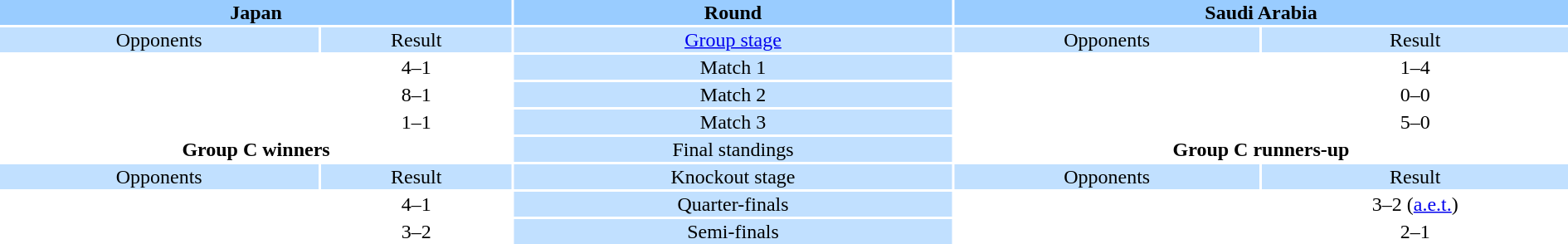<table style="width:100%; text-align:center">
<tr style="vertical-align:top; background:#99CCFF">
<th colspan="2">Japan</th>
<th>Round</th>
<th colspan="2">Saudi Arabia</th>
</tr>
<tr style="vertical-align:top; background:#C1E0FF">
<td>Opponents</td>
<td>Result</td>
<td><a href='#'>Group stage</a></td>
<td>Opponents</td>
<td>Result</td>
</tr>
<tr>
<td align="left"></td>
<td>4–1</td>
<td style="background:#C1E0FF">Match 1</td>
<td align="left"></td>
<td>1–4</td>
</tr>
<tr>
<td align="left"></td>
<td>8–1</td>
<td style="background:#C1E0FF">Match 2</td>
<td align="left"></td>
<td>0–0</td>
</tr>
<tr>
<td align="left"></td>
<td>1–1</td>
<td style="background:#C1E0FF">Match 3</td>
<td align="left"></td>
<td>5–0</td>
</tr>
<tr>
<td colspan="2" style="text-align:center"><strong>Group C winners</strong><br><div></div></td>
<td style="background:#C1E0FF">Final standings</td>
<td colspan="2" style="text-align:center"><strong>Group C runners-up</strong><br><div></div></td>
</tr>
<tr style="vertical-align:top; background:#C1E0FF">
<td>Opponents</td>
<td>Result</td>
<td>Knockout stage</td>
<td>Opponents</td>
<td>Result</td>
</tr>
<tr>
<td align="left"></td>
<td>4–1</td>
<td style="background:#C1E0FF">Quarter-finals</td>
<td align="left"></td>
<td>3–2 (<a href='#'>a.e.t.</a>)</td>
</tr>
<tr>
<td align="left"></td>
<td>3–2</td>
<td style="background:#C1E0FF">Semi-finals</td>
<td align="left"></td>
<td>2–1</td>
</tr>
</table>
